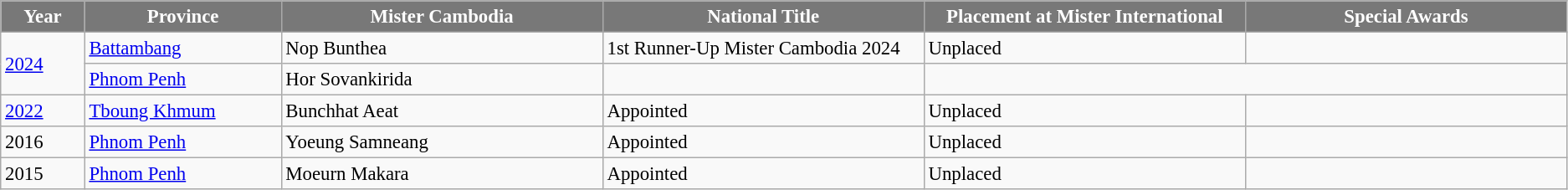<table class="wikitable " style="font-size: 95%;">
<tr>
<th width="60" style="background-color:#787878;color:#FFFFFF;">Year</th>
<th width="150" style="background-color:#787878;color:#FFFFFF;">Province</th>
<th width="250" style="background-color:#787878;color:#FFFFFF;">Mister Cambodia</th>
<th width="250" style="background-color:#787878;color:#FFFFFF;">National Title</th>
<th width="250" style="background-color:#787878;color:#FFFFFF;">Placement at Mister International</th>
<th width="250" style="background-color:#787878;color:#FFFFFF;">Special Awards</th>
</tr>
<tr>
<td rowspan="2"><a href='#'>2024</a></td>
<td><a href='#'>Battambang</a></td>
<td>Nop Bunthea</td>
<td>1st Runner-Up Mister Cambodia 2024</td>
<td>Unplaced</td>
<td></td>
</tr>
<tr>
<td><a href='#'>Phnom Penh</a></td>
<td>Hor Sovankirida</td>
<td></td>
<td colspan="2"></td>
</tr>
<tr>
<td><a href='#'>2022</a></td>
<td><a href='#'>Tboung Khmum</a></td>
<td>Bunchhat Aeat</td>
<td>Appointed</td>
<td>Unplaced</td>
<td></td>
</tr>
<tr>
<td>2016</td>
<td><a href='#'>Phnom Penh</a></td>
<td>Yoeung Samneang</td>
<td>Appointed</td>
<td>Unplaced</td>
<td></td>
</tr>
<tr>
<td>2015</td>
<td><a href='#'>Phnom Penh</a></td>
<td>Moeurn Makara</td>
<td>Appointed</td>
<td>Unplaced</td>
<td></td>
</tr>
</table>
